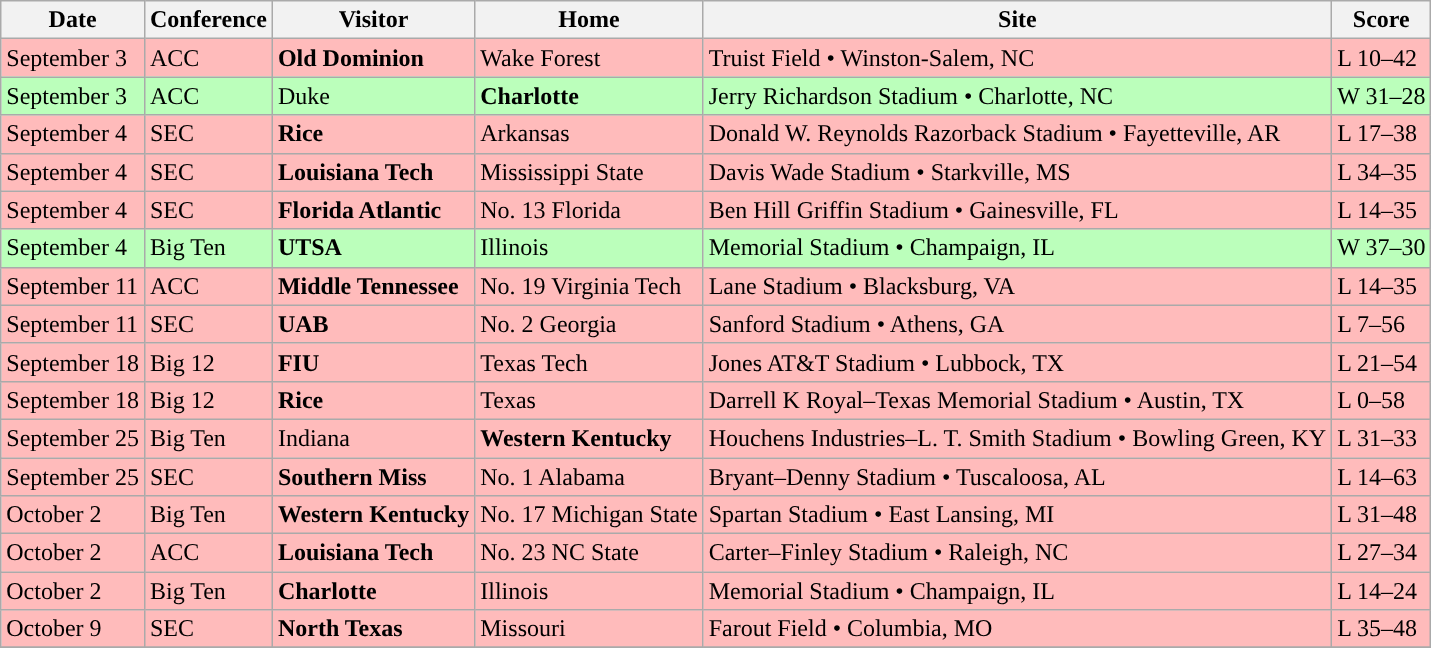<table class="wikitable">
<tr>
<th>Date</th>
<th>Conference</th>
<th>Visitor</th>
<th>Home</th>
<th>Site</th>
<th>Score</th>
</tr>
<tr style="background:#fbb;">
<td>September 3</td>
<td>ACC</td>
<td><strong>Old Dominion</strong></td>
<td>Wake Forest</td>
<td>Truist Field • Winston-Salem, NC</td>
<td>L 10–42</td>
</tr>
<tr style="background:#bfb;">
<td>September 3</td>
<td>ACC</td>
<td>Duke</td>
<td><strong>Charlotte</strong></td>
<td>Jerry Richardson Stadium • Charlotte, NC</td>
<td>W 31–28</td>
</tr>
<tr style="background:#fbb;">
<td>September 4</td>
<td>SEC</td>
<td><strong>Rice</strong></td>
<td>Arkansas</td>
<td>Donald W. Reynolds Razorback Stadium • Fayetteville, AR</td>
<td>L 17–38</td>
</tr>
<tr style="background:#fbb;">
<td>September 4</td>
<td>SEC</td>
<td><strong>Louisiana Tech</strong></td>
<td>Mississippi State</td>
<td>Davis Wade Stadium • Starkville, MS</td>
<td>L 34–35</td>
</tr>
<tr style="background:#fbb;">
<td>September 4</td>
<td>SEC</td>
<td><strong>Florida Atlantic</strong></td>
<td>No. 13 Florida</td>
<td>Ben Hill Griffin Stadium • Gainesville, FL</td>
<td>L 14–35</td>
</tr>
<tr style="background:#bfb;">
<td>September 4</td>
<td>Big Ten</td>
<td><strong>UTSA</strong></td>
<td>Illinois</td>
<td>Memorial Stadium • Champaign, IL</td>
<td>W 37–30</td>
</tr>
<tr style="background:#fbb;">
<td>September 11</td>
<td>ACC</td>
<td><strong>Middle Tennessee</strong></td>
<td>No. 19 Virginia Tech</td>
<td>Lane Stadium • Blacksburg, VA</td>
<td>L 14–35</td>
</tr>
<tr style="background:#fbb;">
<td>September 11</td>
<td>SEC</td>
<td><strong>UAB</strong></td>
<td>No. 2 Georgia</td>
<td>Sanford Stadium • Athens, GA</td>
<td>L 7–56</td>
</tr>
<tr style="background:#fbb;">
<td>September 18</td>
<td>Big 12</td>
<td><strong>FIU</strong></td>
<td>Texas Tech</td>
<td>Jones AT&T Stadium • Lubbock, TX</td>
<td>L 21–54</td>
</tr>
<tr style="background:#fbb;">
<td>September 18</td>
<td>Big 12</td>
<td><strong>Rice</strong></td>
<td>Texas</td>
<td>Darrell K Royal–Texas Memorial Stadium • Austin, TX</td>
<td>L 0–58</td>
</tr>
<tr style="background:#fbb;">
<td>September 25</td>
<td>Big Ten</td>
<td>Indiana</td>
<td><strong>Western Kentucky</strong></td>
<td>Houchens Industries–L. T. Smith Stadium • Bowling Green, KY</td>
<td>L 31–33</td>
</tr>
<tr style="background:#fbb;">
<td>September 25</td>
<td>SEC</td>
<td><strong>Southern Miss</strong></td>
<td>No. 1 Alabama</td>
<td>Bryant–Denny Stadium • Tuscaloosa, AL</td>
<td>L 14–63</td>
</tr>
<tr style="background:#fbb;">
<td>October 2</td>
<td>Big Ten</td>
<td><strong>Western Kentucky</strong></td>
<td>No. 17 Michigan State</td>
<td>Spartan Stadium • East Lansing, MI</td>
<td>L 31–48</td>
</tr>
<tr style="background:#fbb;">
<td>October 2</td>
<td>ACC</td>
<td><strong>Louisiana Tech</strong></td>
<td>No. 23 NC State</td>
<td>Carter–Finley Stadium • Raleigh, NC</td>
<td>L 27–34</td>
</tr>
<tr style="background:#fbb;">
<td>October 2</td>
<td>Big Ten</td>
<td><strong>Charlotte</strong></td>
<td>Illinois</td>
<td>Memorial Stadium • Champaign, IL</td>
<td>L 14–24</td>
</tr>
<tr style="background:#fbb;">
<td>October 9</td>
<td>SEC</td>
<td><strong>North Texas</strong></td>
<td>Missouri</td>
<td>Farout Field • Columbia, MO</td>
<td>L 35–48</td>
</tr>
<tr>
</tr>
</table>
